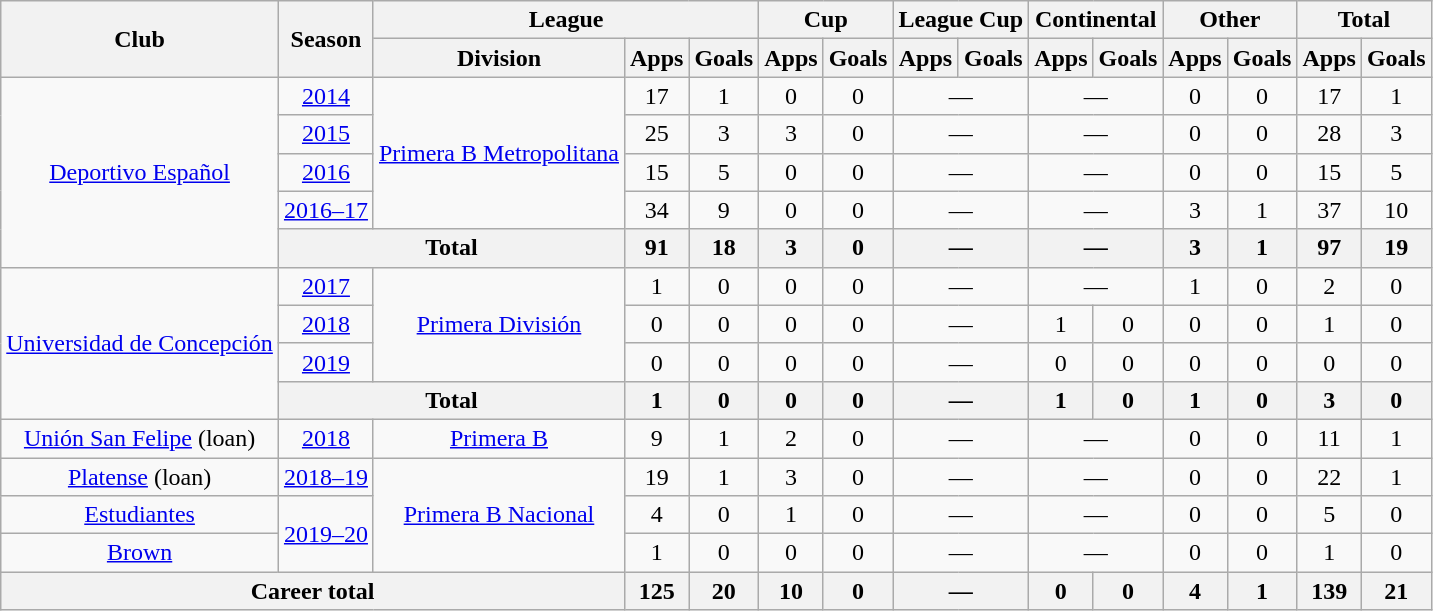<table class="wikitable" style="text-align:center">
<tr>
<th rowspan="2">Club</th>
<th rowspan="2">Season</th>
<th colspan="3">League</th>
<th colspan="2">Cup</th>
<th colspan="2">League Cup</th>
<th colspan="2">Continental</th>
<th colspan="2">Other</th>
<th colspan="2">Total</th>
</tr>
<tr>
<th>Division</th>
<th>Apps</th>
<th>Goals</th>
<th>Apps</th>
<th>Goals</th>
<th>Apps</th>
<th>Goals</th>
<th>Apps</th>
<th>Goals</th>
<th>Apps</th>
<th>Goals</th>
<th>Apps</th>
<th>Goals</th>
</tr>
<tr>
<td rowspan="5"><a href='#'>Deportivo Español</a></td>
<td><a href='#'>2014</a></td>
<td rowspan="4"><a href='#'>Primera B Metropolitana</a></td>
<td>17</td>
<td>1</td>
<td>0</td>
<td>0</td>
<td colspan="2">—</td>
<td colspan="2">—</td>
<td>0</td>
<td>0</td>
<td>17</td>
<td>1</td>
</tr>
<tr>
<td><a href='#'>2015</a></td>
<td>25</td>
<td>3</td>
<td>3</td>
<td>0</td>
<td colspan="2">—</td>
<td colspan="2">—</td>
<td>0</td>
<td>0</td>
<td>28</td>
<td>3</td>
</tr>
<tr>
<td><a href='#'>2016</a></td>
<td>15</td>
<td>5</td>
<td>0</td>
<td>0</td>
<td colspan="2">—</td>
<td colspan="2">—</td>
<td>0</td>
<td>0</td>
<td>15</td>
<td>5</td>
</tr>
<tr>
<td><a href='#'>2016–17</a></td>
<td>34</td>
<td>9</td>
<td>0</td>
<td>0</td>
<td colspan="2">—</td>
<td colspan="2">—</td>
<td>3</td>
<td>1</td>
<td>37</td>
<td>10</td>
</tr>
<tr>
<th colspan="2">Total</th>
<th>91</th>
<th>18</th>
<th>3</th>
<th>0</th>
<th colspan="2">—</th>
<th colspan="2">—</th>
<th>3</th>
<th>1</th>
<th>97</th>
<th>19</th>
</tr>
<tr>
<td rowspan="4"><a href='#'>Universidad de Concepción</a></td>
<td><a href='#'>2017</a></td>
<td rowspan="3"><a href='#'>Primera División</a></td>
<td>1</td>
<td>0</td>
<td>0</td>
<td>0</td>
<td colspan="2">—</td>
<td colspan="2">—</td>
<td>1</td>
<td>0</td>
<td>2</td>
<td>0</td>
</tr>
<tr>
<td><a href='#'>2018</a></td>
<td>0</td>
<td>0</td>
<td>0</td>
<td>0</td>
<td colspan="2">—</td>
<td>1</td>
<td>0</td>
<td>0</td>
<td>0</td>
<td>1</td>
<td>0</td>
</tr>
<tr>
<td><a href='#'>2019</a></td>
<td>0</td>
<td>0</td>
<td>0</td>
<td>0</td>
<td colspan="2">—</td>
<td>0</td>
<td>0</td>
<td>0</td>
<td>0</td>
<td>0</td>
<td>0</td>
</tr>
<tr>
<th colspan="2">Total</th>
<th>1</th>
<th>0</th>
<th>0</th>
<th>0</th>
<th colspan="2">—</th>
<th>1</th>
<th>0</th>
<th>1</th>
<th>0</th>
<th>3</th>
<th>0</th>
</tr>
<tr>
<td rowspan="1"><a href='#'>Unión San Felipe</a> (loan)</td>
<td><a href='#'>2018</a></td>
<td rowspan="1"><a href='#'>Primera B</a></td>
<td>9</td>
<td>1</td>
<td>2</td>
<td>0</td>
<td colspan="2">—</td>
<td colspan="2">—</td>
<td>0</td>
<td>0</td>
<td>11</td>
<td>1</td>
</tr>
<tr>
<td rowspan="1"><a href='#'>Platense</a> (loan)</td>
<td><a href='#'>2018–19</a></td>
<td rowspan="3"><a href='#'>Primera B Nacional</a></td>
<td>19</td>
<td>1</td>
<td>3</td>
<td>0</td>
<td colspan="2">—</td>
<td colspan="2">—</td>
<td>0</td>
<td>0</td>
<td>22</td>
<td>1</td>
</tr>
<tr>
<td rowspan="1"><a href='#'>Estudiantes</a></td>
<td rowspan="2"><a href='#'>2019–20</a></td>
<td>4</td>
<td>0</td>
<td>1</td>
<td>0</td>
<td colspan="2">—</td>
<td colspan="2">—</td>
<td>0</td>
<td>0</td>
<td>5</td>
<td>0</td>
</tr>
<tr>
<td rowspan="1"><a href='#'>Brown</a></td>
<td>1</td>
<td>0</td>
<td>0</td>
<td>0</td>
<td colspan="2">—</td>
<td colspan="2">—</td>
<td>0</td>
<td>0</td>
<td>1</td>
<td>0</td>
</tr>
<tr>
<th colspan="3">Career total</th>
<th>125</th>
<th>20</th>
<th>10</th>
<th>0</th>
<th colspan="2">—</th>
<th>0</th>
<th>0</th>
<th>4</th>
<th>1</th>
<th>139</th>
<th>21</th>
</tr>
</table>
